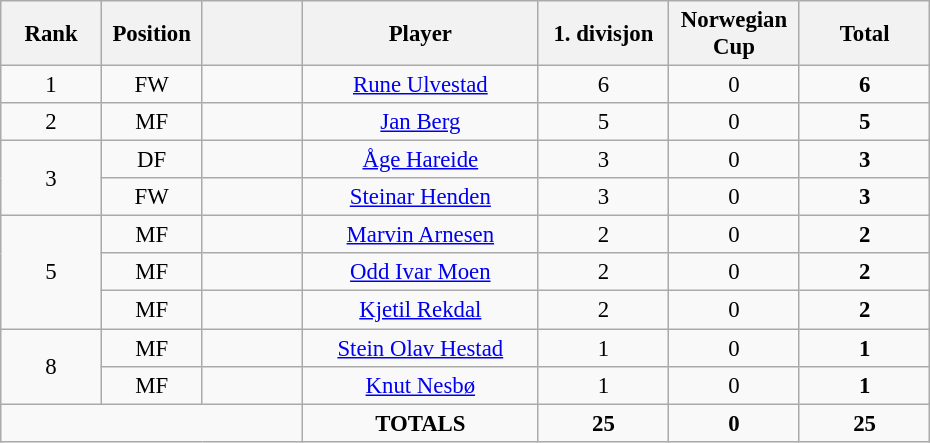<table class="wikitable" style="font-size: 95%; text-align: center;">
<tr>
<th width=60>Rank</th>
<th width=60>Position</th>
<th width=60></th>
<th width=150>Player</th>
<th width=80>1. divisjon</th>
<th width=80>Norwegian Cup</th>
<th width=80><strong>Total</strong></th>
</tr>
<tr>
<td>1</td>
<td>FW</td>
<td></td>
<td><a href='#'>Rune Ulvestad</a></td>
<td>6</td>
<td>0</td>
<td><strong>6</strong></td>
</tr>
<tr>
<td>2</td>
<td>MF</td>
<td></td>
<td><a href='#'>Jan Berg</a></td>
<td>5</td>
<td>0</td>
<td><strong>5</strong></td>
</tr>
<tr>
<td rowspan="2">3</td>
<td>DF</td>
<td></td>
<td><a href='#'>Åge Hareide</a></td>
<td>3</td>
<td>0</td>
<td><strong>3</strong></td>
</tr>
<tr>
<td>FW</td>
<td></td>
<td><a href='#'>Steinar Henden</a></td>
<td>3</td>
<td>0</td>
<td><strong>3</strong></td>
</tr>
<tr>
<td rowspan="3">5</td>
<td>MF</td>
<td></td>
<td><a href='#'>Marvin Arnesen</a></td>
<td>2</td>
<td>0</td>
<td><strong>2</strong></td>
</tr>
<tr>
<td>MF</td>
<td></td>
<td><a href='#'>Odd Ivar Moen</a></td>
<td>2</td>
<td>0</td>
<td><strong>2</strong></td>
</tr>
<tr>
<td>MF</td>
<td></td>
<td><a href='#'>Kjetil Rekdal</a></td>
<td>2</td>
<td>0</td>
<td><strong>2</strong></td>
</tr>
<tr>
<td rowspan="2">8</td>
<td>MF</td>
<td></td>
<td><a href='#'>Stein Olav Hestad</a></td>
<td>1</td>
<td>0</td>
<td><strong>1</strong></td>
</tr>
<tr>
<td>MF</td>
<td></td>
<td><a href='#'>Knut Nesbø</a></td>
<td>1</td>
<td>0</td>
<td><strong>1</strong></td>
</tr>
<tr>
<td colspan="3"></td>
<td><strong>TOTALS</strong></td>
<td><strong>25</strong></td>
<td><strong>0</strong></td>
<td><strong>25</strong></td>
</tr>
</table>
